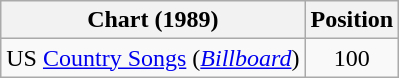<table class="wikitable sortable">
<tr>
<th scope="col">Chart (1989)</th>
<th scope="col">Position</th>
</tr>
<tr>
<td>US <a href='#'>Country Songs</a> (<em><a href='#'>Billboard</a></em>)</td>
<td align="center">100</td>
</tr>
</table>
